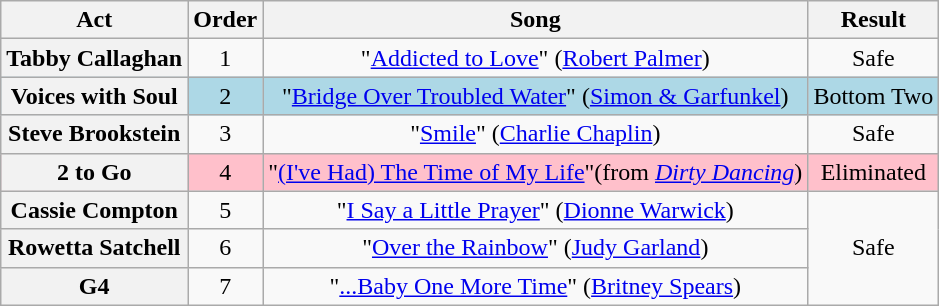<table class="wikitable plainrowheaders" style="text-align:center;">
<tr>
<th>Act</th>
<th>Order</th>
<th>Song</th>
<th>Result</th>
</tr>
<tr>
<th scope="row">Tabby Callaghan</th>
<td>1</td>
<td>"<a href='#'>Addicted to Love</a>" (<a href='#'>Robert Palmer</a>)</td>
<td>Safe</td>
</tr>
<tr style="background: lightblue">
<th scope="row">Voices with Soul</th>
<td>2</td>
<td>"<a href='#'>Bridge Over Troubled Water</a>" (<a href='#'>Simon & Garfunkel</a>)</td>
<td>Bottom Two</td>
</tr>
<tr>
<th scope="row">Steve Brookstein</th>
<td>3</td>
<td>"<a href='#'>Smile</a>" (<a href='#'>Charlie Chaplin</a>)</td>
<td>Safe</td>
</tr>
<tr style="background: pink">
<th scope="row">2 to Go</th>
<td>4</td>
<td>"<a href='#'>(I've Had) The Time of My Life</a>"(from  <em><a href='#'>Dirty Dancing</a></em>)</td>
<td>Eliminated</td>
</tr>
<tr>
<th scope="row">Cassie Compton</th>
<td>5</td>
<td>"<a href='#'>I Say a Little Prayer</a>" (<a href='#'>Dionne Warwick</a>)</td>
<td rowspan=3>Safe</td>
</tr>
<tr>
<th scope="row">Rowetta Satchell</th>
<td>6</td>
<td>"<a href='#'>Over the Rainbow</a>" (<a href='#'>Judy Garland</a>)</td>
</tr>
<tr>
<th scope="row">G4</th>
<td>7</td>
<td>"<a href='#'>...Baby One More Time</a>" (<a href='#'>Britney Spears</a>)</td>
</tr>
</table>
